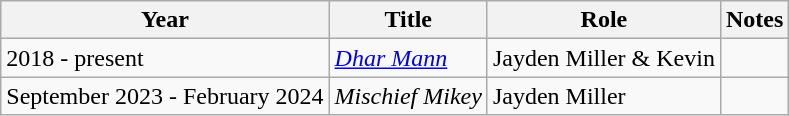<table class="wikitable sortable">
<tr>
<th>Year</th>
<th>Title</th>
<th>Role</th>
<th>Notes</th>
</tr>
<tr>
<td>2018 - present</td>
<td><em><a href='#'>Dhar Mann</a></em></td>
<td>Jayden Miller & Kevin</td>
<td></td>
</tr>
<tr>
<td>September 2023 - February 2024</td>
<td><em>Mischief Mikey</em></td>
<td>Jayden Miller</td>
<td></td>
</tr>
</table>
